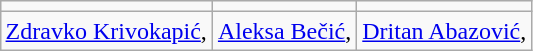<table class="wikitable" style="text-align:left; float:right; margin-right:9px; margin-left:2px;">
<tr>
<td style="text-align:left;"></td>
<td style="text-align:left;"></td>
<td style="text-align:left;"></td>
</tr>
<tr>
<td style="text-align:center;"><a href='#'>Zdravko Krivokapić</a>,<br></td>
<td style="text-align:center;"><a href='#'>Aleksa Bečić</a>,<br></td>
<td style="text-align:center;"><a href='#'>Dritan Abazović</a>,<br></td>
</tr>
</table>
